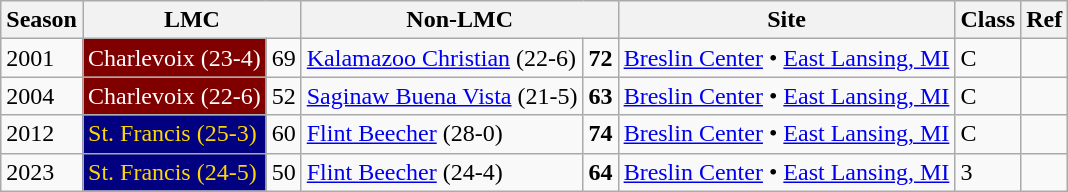<table class="wikitable collapsible sortable">
<tr>
<th>Season</th>
<th colspan="2">LMC</th>
<th colspan="2">Non-LMC</th>
<th>Site</th>
<th>Class</th>
<th>Ref</th>
</tr>
<tr>
<td>2001</td>
<td !align=center style="background:maroon;color:white">Charlevoix (23-4)</td>
<td>69</td>
<td><a href='#'>Kalamazoo Christian</a> (22-6)</td>
<td><strong>72</strong></td>
<td><a href='#'>Breslin Center</a> • <a href='#'>East Lansing, MI</a></td>
<td>C</td>
<td></td>
</tr>
<tr>
<td>2004</td>
<td !align=center style="background:maroon;color:white">Charlevoix (22-6)</td>
<td>52</td>
<td><a href='#'>Saginaw Buena Vista</a> (21-5)</td>
<td><strong>63</strong></td>
<td><a href='#'>Breslin Center</a> • <a href='#'>East Lansing, MI</a></td>
<td>C</td>
<td></td>
</tr>
<tr>
<td>2012</td>
<td !align=center style="background:navy;color:gold">St. Francis (25-3)</td>
<td>60</td>
<td><a href='#'>Flint Beecher</a> (28-0)</td>
<td><strong>74</strong></td>
<td><a href='#'>Breslin Center</a> • <a href='#'>East Lansing, MI</a></td>
<td>C</td>
<td></td>
</tr>
<tr>
<td>2023</td>
<td !align=center style="background:navy;color:gold">St. Francis (24-5)</td>
<td>50</td>
<td><a href='#'>Flint Beecher</a> (24-4)</td>
<td><strong>64</strong></td>
<td><a href='#'>Breslin Center</a> • <a href='#'>East Lansing, MI</a></td>
<td>3</td>
<td></td>
</tr>
</table>
